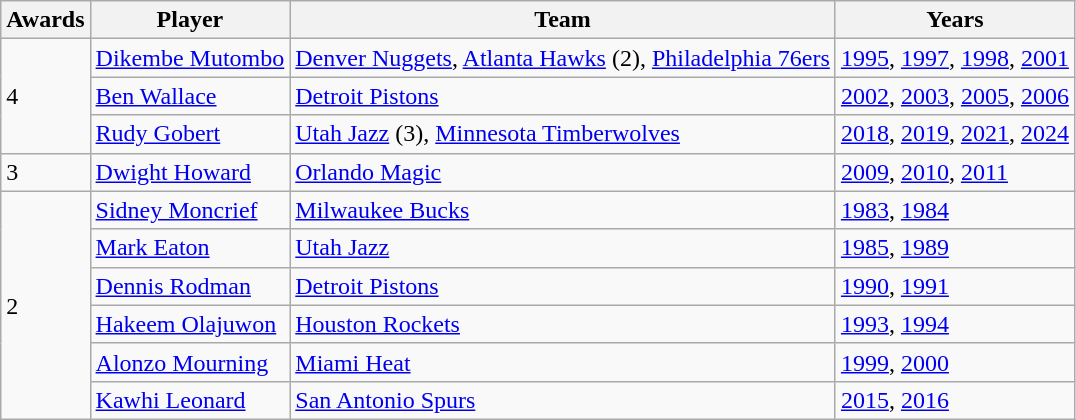<table class="wikitable sortable">
<tr>
<th>Awards</th>
<th>Player</th>
<th>Team</th>
<th>Years</th>
</tr>
<tr>
<td rowspan=3>4</td>
<td> <a href='#'>Dikembe Mutombo</a></td>
<td><a href='#'>Denver Nuggets</a>, <a href='#'>Atlanta Hawks</a> (2), <a href='#'>Philadelphia 76ers</a></td>
<td><a href='#'>1995</a>, <a href='#'>1997</a>, <a href='#'>1998</a>, <a href='#'>2001</a></td>
</tr>
<tr>
<td> <a href='#'>Ben Wallace</a></td>
<td><a href='#'>Detroit Pistons</a></td>
<td><a href='#'>2002</a>, <a href='#'>2003</a>, <a href='#'>2005</a>, <a href='#'>2006</a></td>
</tr>
<tr>
<td> <a href='#'>Rudy Gobert</a></td>
<td><a href='#'>Utah Jazz</a> (3), <a href='#'>Minnesota Timberwolves</a></td>
<td><a href='#'>2018</a>, <a href='#'>2019</a>, <a href='#'>2021</a>, <a href='#'>2024</a></td>
</tr>
<tr>
<td rowspan="1">3</td>
<td> <a href='#'>Dwight Howard</a></td>
<td><a href='#'>Orlando Magic</a></td>
<td><a href='#'>2009</a>, <a href='#'>2010</a>, <a href='#'>2011</a></td>
</tr>
<tr>
<td rowspan="6">2</td>
<td> <a href='#'>Sidney Moncrief</a></td>
<td><a href='#'>Milwaukee Bucks</a></td>
<td><a href='#'>1983</a>, <a href='#'>1984</a></td>
</tr>
<tr>
<td> <a href='#'>Mark Eaton</a></td>
<td><a href='#'>Utah Jazz</a></td>
<td><a href='#'>1985</a>, <a href='#'>1989</a></td>
</tr>
<tr>
<td> <a href='#'>Dennis Rodman</a></td>
<td><a href='#'>Detroit Pistons</a></td>
<td><a href='#'>1990</a>, <a href='#'>1991</a></td>
</tr>
<tr>
<td> <a href='#'>Hakeem Olajuwon</a></td>
<td><a href='#'>Houston Rockets</a></td>
<td><a href='#'>1993</a>, <a href='#'>1994</a></td>
</tr>
<tr>
<td> <a href='#'>Alonzo Mourning</a></td>
<td><a href='#'>Miami Heat</a></td>
<td><a href='#'>1999</a>, <a href='#'>2000</a></td>
</tr>
<tr>
<td> <a href='#'>Kawhi Leonard</a></td>
<td><a href='#'>San Antonio Spurs</a></td>
<td><a href='#'>2015</a>, <a href='#'>2016</a></td>
</tr>
</table>
